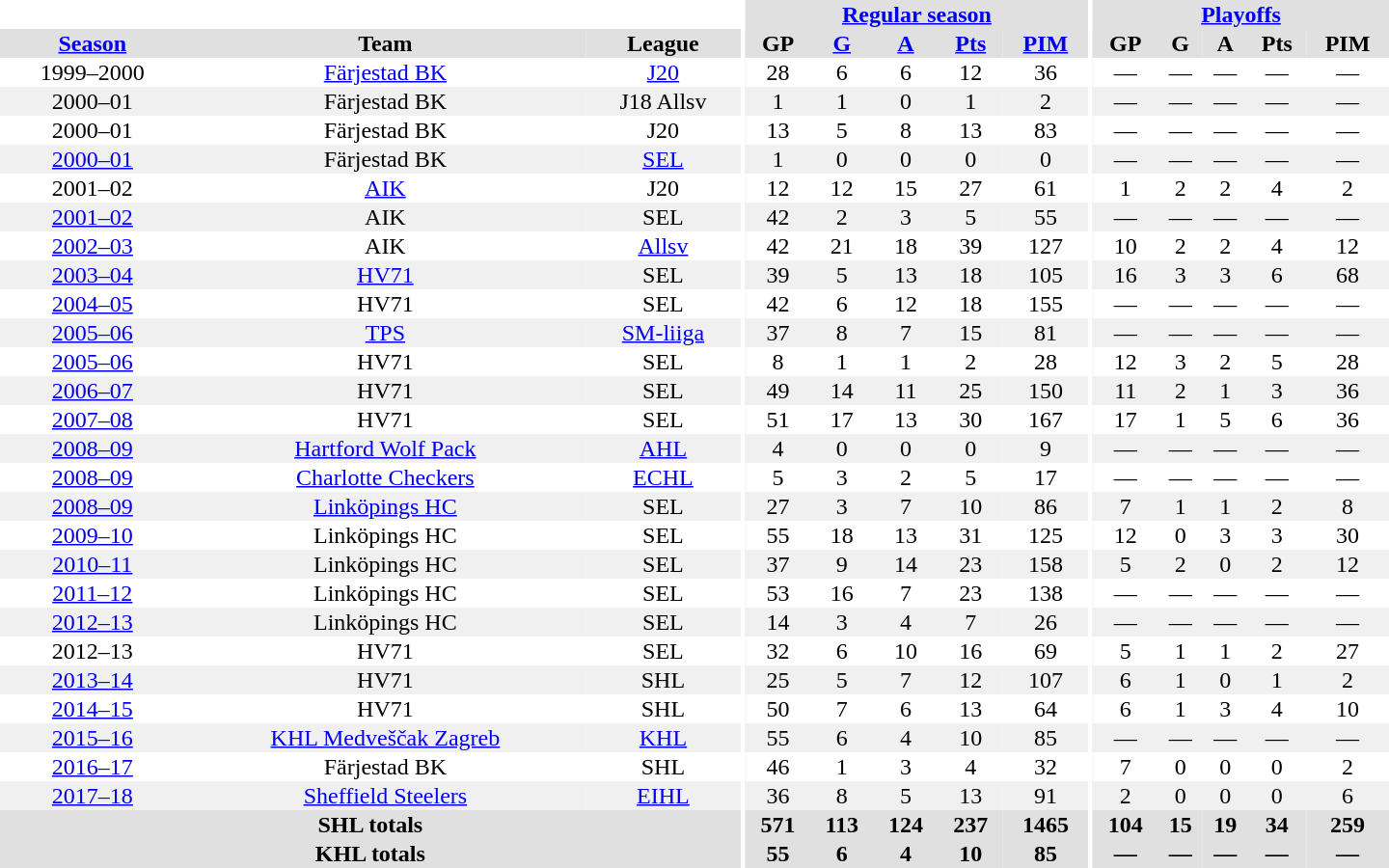<table border="0" cellpadding="1" cellspacing="0" style="text-align:center; width:60em">
<tr bgcolor="#e0e0e0">
<th colspan="3" bgcolor="#ffffff"></th>
<th rowspan="99" bgcolor="#ffffff"></th>
<th colspan="5"><a href='#'>Regular season</a></th>
<th rowspan="99" bgcolor="#ffffff"></th>
<th colspan="5"><a href='#'>Playoffs</a></th>
</tr>
<tr bgcolor="#e0e0e0">
<th><a href='#'>Season</a></th>
<th>Team</th>
<th>League</th>
<th>GP</th>
<th><a href='#'>G</a></th>
<th><a href='#'>A</a></th>
<th><a href='#'>Pts</a></th>
<th><a href='#'>PIM</a></th>
<th>GP</th>
<th>G</th>
<th>A</th>
<th>Pts</th>
<th>PIM</th>
</tr>
<tr>
<td>1999–2000</td>
<td><a href='#'>Färjestad BK</a></td>
<td><a href='#'>J20</a></td>
<td>28</td>
<td>6</td>
<td>6</td>
<td>12</td>
<td>36</td>
<td>—</td>
<td>—</td>
<td>—</td>
<td>—</td>
<td>—</td>
</tr>
<tr bgcolor="#f0f0f0">
<td>2000–01</td>
<td>Färjestad BK</td>
<td>J18 Allsv</td>
<td>1</td>
<td>1</td>
<td>0</td>
<td>1</td>
<td>2</td>
<td>—</td>
<td>—</td>
<td>—</td>
<td>—</td>
<td>—</td>
</tr>
<tr>
<td>2000–01</td>
<td>Färjestad BK</td>
<td>J20</td>
<td>13</td>
<td>5</td>
<td>8</td>
<td>13</td>
<td>83</td>
<td>—</td>
<td>—</td>
<td>—</td>
<td>—</td>
<td>—</td>
</tr>
<tr bgcolor="#f0f0f0">
<td><a href='#'>2000–01</a></td>
<td>Färjestad BK</td>
<td><a href='#'>SEL</a></td>
<td>1</td>
<td>0</td>
<td>0</td>
<td>0</td>
<td>0</td>
<td>—</td>
<td>—</td>
<td>—</td>
<td>—</td>
<td>—</td>
</tr>
<tr>
<td>2001–02</td>
<td><a href='#'>AIK</a></td>
<td>J20</td>
<td>12</td>
<td>12</td>
<td>15</td>
<td>27</td>
<td>61</td>
<td>1</td>
<td>2</td>
<td>2</td>
<td>4</td>
<td>2</td>
</tr>
<tr bgcolor="#f0f0f0">
<td><a href='#'>2001–02</a></td>
<td>AIK</td>
<td>SEL</td>
<td>42</td>
<td>2</td>
<td>3</td>
<td>5</td>
<td>55</td>
<td>—</td>
<td>—</td>
<td>—</td>
<td>—</td>
<td>—</td>
</tr>
<tr>
<td><a href='#'>2002–03</a></td>
<td>AIK</td>
<td><a href='#'>Allsv</a></td>
<td>42</td>
<td>21</td>
<td>18</td>
<td>39</td>
<td>127</td>
<td>10</td>
<td>2</td>
<td>2</td>
<td>4</td>
<td>12</td>
</tr>
<tr bgcolor="#f0f0f0">
<td><a href='#'>2003–04</a></td>
<td><a href='#'>HV71</a></td>
<td>SEL</td>
<td>39</td>
<td>5</td>
<td>13</td>
<td>18</td>
<td>105</td>
<td>16</td>
<td>3</td>
<td>3</td>
<td>6</td>
<td>68</td>
</tr>
<tr>
<td><a href='#'>2004–05</a></td>
<td>HV71</td>
<td>SEL</td>
<td>42</td>
<td>6</td>
<td>12</td>
<td>18</td>
<td>155</td>
<td>—</td>
<td>—</td>
<td>—</td>
<td>—</td>
<td>—</td>
</tr>
<tr bgcolor="#f0f0f0">
<td><a href='#'>2005–06</a></td>
<td><a href='#'>TPS</a></td>
<td><a href='#'>SM-liiga</a></td>
<td>37</td>
<td>8</td>
<td>7</td>
<td>15</td>
<td>81</td>
<td>—</td>
<td>—</td>
<td>—</td>
<td>—</td>
<td>—</td>
</tr>
<tr>
<td><a href='#'>2005–06</a></td>
<td>HV71</td>
<td>SEL</td>
<td>8</td>
<td>1</td>
<td>1</td>
<td>2</td>
<td>28</td>
<td>12</td>
<td>3</td>
<td>2</td>
<td>5</td>
<td>28</td>
</tr>
<tr bgcolor="#f0f0f0">
<td><a href='#'>2006–07</a></td>
<td>HV71</td>
<td>SEL</td>
<td>49</td>
<td>14</td>
<td>11</td>
<td>25</td>
<td>150</td>
<td>11</td>
<td>2</td>
<td>1</td>
<td>3</td>
<td>36</td>
</tr>
<tr>
<td><a href='#'>2007–08</a></td>
<td>HV71</td>
<td>SEL</td>
<td>51</td>
<td>17</td>
<td>13</td>
<td>30</td>
<td>167</td>
<td>17</td>
<td>1</td>
<td>5</td>
<td>6</td>
<td>36</td>
</tr>
<tr bgcolor="#f0f0f0">
<td><a href='#'>2008–09</a></td>
<td><a href='#'>Hartford Wolf Pack</a></td>
<td><a href='#'>AHL</a></td>
<td>4</td>
<td>0</td>
<td>0</td>
<td>0</td>
<td>9</td>
<td>—</td>
<td>—</td>
<td>—</td>
<td>—</td>
<td>—</td>
</tr>
<tr>
<td><a href='#'>2008–09</a></td>
<td><a href='#'>Charlotte Checkers</a></td>
<td><a href='#'>ECHL</a></td>
<td>5</td>
<td>3</td>
<td>2</td>
<td>5</td>
<td>17</td>
<td>—</td>
<td>—</td>
<td>—</td>
<td>—</td>
<td>—</td>
</tr>
<tr bgcolor="#f0f0f0">
<td><a href='#'>2008–09</a></td>
<td><a href='#'>Linköpings HC</a></td>
<td>SEL</td>
<td>27</td>
<td>3</td>
<td>7</td>
<td>10</td>
<td>86</td>
<td>7</td>
<td>1</td>
<td>1</td>
<td>2</td>
<td>8</td>
</tr>
<tr>
<td><a href='#'>2009–10</a></td>
<td>Linköpings HC</td>
<td>SEL</td>
<td>55</td>
<td>18</td>
<td>13</td>
<td>31</td>
<td>125</td>
<td>12</td>
<td>0</td>
<td>3</td>
<td>3</td>
<td>30</td>
</tr>
<tr bgcolor="#f0f0f0">
<td><a href='#'>2010–11</a></td>
<td>Linköpings HC</td>
<td>SEL</td>
<td>37</td>
<td>9</td>
<td>14</td>
<td>23</td>
<td>158</td>
<td>5</td>
<td>2</td>
<td>0</td>
<td>2</td>
<td>12</td>
</tr>
<tr>
<td><a href='#'>2011–12</a></td>
<td>Linköpings HC</td>
<td>SEL</td>
<td>53</td>
<td>16</td>
<td>7</td>
<td>23</td>
<td>138</td>
<td>—</td>
<td>—</td>
<td>—</td>
<td>—</td>
<td>—</td>
</tr>
<tr bgcolor="#f0f0f0">
<td><a href='#'>2012–13</a></td>
<td>Linköpings HC</td>
<td>SEL</td>
<td>14</td>
<td>3</td>
<td>4</td>
<td>7</td>
<td>26</td>
<td>—</td>
<td>—</td>
<td>—</td>
<td>—</td>
<td>—</td>
</tr>
<tr>
<td>2012–13</td>
<td>HV71</td>
<td>SEL</td>
<td>32</td>
<td>6</td>
<td>10</td>
<td>16</td>
<td>69</td>
<td>5</td>
<td>1</td>
<td>1</td>
<td>2</td>
<td>27</td>
</tr>
<tr bgcolor="#f0f0f0">
<td><a href='#'>2013–14</a></td>
<td>HV71</td>
<td>SHL</td>
<td>25</td>
<td>5</td>
<td>7</td>
<td>12</td>
<td>107</td>
<td>6</td>
<td>1</td>
<td>0</td>
<td>1</td>
<td>2</td>
</tr>
<tr>
<td><a href='#'>2014–15</a></td>
<td>HV71</td>
<td>SHL</td>
<td>50</td>
<td>7</td>
<td>6</td>
<td>13</td>
<td>64</td>
<td>6</td>
<td>1</td>
<td>3</td>
<td>4</td>
<td>10</td>
</tr>
<tr bgcolor="#f0f0f0">
<td><a href='#'>2015–16</a></td>
<td><a href='#'>KHL Medveščak Zagreb</a></td>
<td><a href='#'>KHL</a></td>
<td>55</td>
<td>6</td>
<td>4</td>
<td>10</td>
<td>85</td>
<td>—</td>
<td>—</td>
<td>—</td>
<td>—</td>
<td>—</td>
</tr>
<tr>
<td><a href='#'>2016–17</a></td>
<td>Färjestad BK</td>
<td>SHL</td>
<td>46</td>
<td>1</td>
<td>3</td>
<td>4</td>
<td>32</td>
<td>7</td>
<td>0</td>
<td>0</td>
<td>0</td>
<td>2</td>
</tr>
<tr>
</tr>
<tr bgcolor="#f0f0f0">
<td><a href='#'>2017–18</a></td>
<td><a href='#'>Sheffield Steelers</a></td>
<td><a href='#'>EIHL</a></td>
<td>36</td>
<td>8</td>
<td>5</td>
<td>13</td>
<td>91</td>
<td>2</td>
<td>0</td>
<td>0</td>
<td>0</td>
<td>6</td>
</tr>
<tr bgcolor="#e0e0e0">
<th colspan="3">SHL totals</th>
<th>571</th>
<th>113</th>
<th>124</th>
<th>237</th>
<th>1465</th>
<th>104</th>
<th>15</th>
<th>19</th>
<th>34</th>
<th>259</th>
</tr>
<tr bgcolor="#e0e0e0">
<th colspan="3">KHL totals</th>
<th>55</th>
<th>6</th>
<th>4</th>
<th>10</th>
<th>85</th>
<th>—</th>
<th>—</th>
<th>—</th>
<th>—</th>
<th>—</th>
</tr>
</table>
